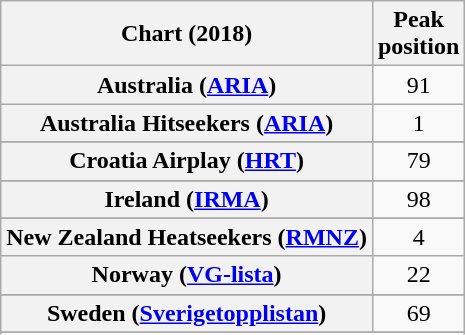<table class="wikitable sortable plainrowheaders" style="text-align:center">
<tr>
<th scope="col">Chart (2018)</th>
<th scope="col">Peak<br> position</th>
</tr>
<tr>
<th scope="row">Australia (<a href='#'>ARIA</a>)</th>
<td>91</td>
</tr>
<tr>
<th scope="row">Australia Hitseekers (<a href='#'>ARIA</a>)</th>
<td style="text-align:center;">1</td>
</tr>
<tr>
</tr>
<tr>
<th scope="row">Croatia Airplay (<a href='#'>HRT</a>)</th>
<td>79</td>
</tr>
<tr>
</tr>
<tr>
</tr>
<tr>
</tr>
<tr>
</tr>
<tr>
<th scope="row">Ireland (<a href='#'>IRMA</a>)</th>
<td>98</td>
</tr>
<tr>
</tr>
<tr>
<th scope="row">New Zealand Heatseekers (<a href='#'>RMNZ</a>)</th>
<td>4</td>
</tr>
<tr>
<th scope="row">Norway (<a href='#'>VG-lista</a>)</th>
<td>22</td>
</tr>
<tr>
</tr>
<tr>
</tr>
<tr>
<th scope="row">Sweden (<a href='#'>Sverigetopplistan</a>)</th>
<td>69</td>
</tr>
<tr>
</tr>
<tr>
</tr>
</table>
